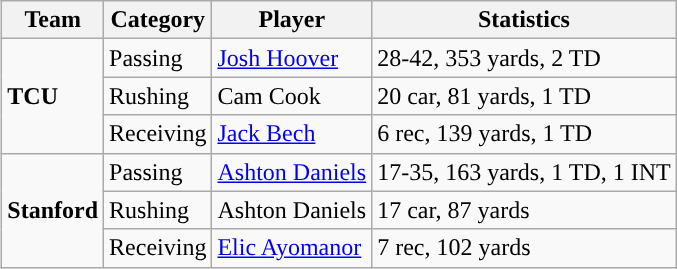<table class="wikitable" style="float: right;">
<tr>
<th>Team</th>
<th>Category</th>
<th>Player</th>
<th>Statistics</th>
</tr>
<tr>
<td rowspan=3><strong>TCU</strong></td>
<td>Passing</td>
<td><a href='#'>Josh Hoover</a></td>
<td>28-42, 353 yards, 2 TD</td>
</tr>
<tr>
<td>Rushing</td>
<td>Cam Cook</td>
<td>20 car, 81 yards, 1 TD</td>
</tr>
<tr>
<td>Receiving</td>
<td><a href='#'>Jack Bech</a></td>
<td>6 rec, 139 yards, 1 TD</td>
</tr>
<tr>
<td rowspan=3><strong>Stanford</strong></td>
<td>Passing</td>
<td><a href='#'>Ashton Daniels</a></td>
<td>17-35, 163 yards, 1 TD, 1 INT</td>
</tr>
<tr>
<td>Rushing</td>
<td>Ashton Daniels</td>
<td>17 car, 87 yards</td>
</tr>
<tr>
<td>Receiving</td>
<td><a href='#'>Elic Ayomanor</a></td>
<td>7 rec, 102 yards</td>
</tr>
</table>
